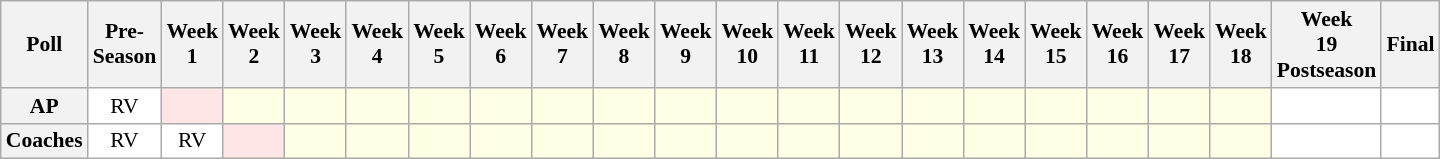<table class="wikitable" style="white-space:nowrap;font-size:90%">
<tr>
<th>Poll</th>
<th>Pre-<br>Season</th>
<th>Week<br>1</th>
<th>Week<br>2</th>
<th>Week<br>3</th>
<th>Week<br>4</th>
<th>Week<br>5</th>
<th>Week<br>6</th>
<th>Week<br>7</th>
<th>Week<br>8</th>
<th>Week<br>9</th>
<th>Week<br>10</th>
<th>Week<br>11</th>
<th>Week<br>12</th>
<th>Week<br>13</th>
<th>Week<br>14</th>
<th>Week<br>15</th>
<th>Week<br>16</th>
<th>Week<br>17</th>
<th>Week<br>18</th>
<th>Week<br>19<br>Postseason</th>
<th>Final</th>
</tr>
<tr style="text-align:center;">
<th>AP</th>
<td style="background:#FFF;">RV</td>
<td style="background:#FFE6E6;"></td>
<td style="background:#FFFFE6;"></td>
<td style="background:#FFFFE6;"></td>
<td style="background:#FFFFE6;"></td>
<td style="background:#FFFFE6;"></td>
<td style="background:#FFFFE6;"></td>
<td style="background:#FFFFE6;"></td>
<td style="background:#FFFFE6;"></td>
<td style="background:#FFFFE6;"></td>
<td style="background:#FFFFE6;"></td>
<td style="background:#FFFFE6;"></td>
<td style="background:#FFFFE6;"></td>
<td style="background:#FFFFE6;"></td>
<td style="background:#FFFFE6;"></td>
<td style="background:#FFFFE6;"></td>
<td style="background:#FFFFE6;"></td>
<td style="background:#FFFFE6;"></td>
<td style="background:#FFFFE6;"></td>
<td style="background:#FFF;"></td>
<td style="background:#FFF;"></td>
</tr>
<tr style="text-align:center;">
<th>Coaches</th>
<td style="background:#FFF;">RV</td>
<td style="background:#FFF;">RV</td>
<td style="background:#FFE6E6;"></td>
<td style="background:#FFFFE6;"></td>
<td style="background:#FFFFE6;"></td>
<td style="background:#FFFFE6;"></td>
<td style="background:#FFFFE6;"></td>
<td style="background:#FFFFE6;"></td>
<td style="background:#FFFFE6;"></td>
<td style="background:#FFFFE6;"></td>
<td style="background:#FFFFE6;"></td>
<td style="background:#FFFFE6;"></td>
<td style="background:#FFFFE6;"></td>
<td style="background:#FFFFE6;"></td>
<td style="background:#FFFFE6;"></td>
<td style="background:#FFFFE6;"></td>
<td style="background:#FFFFE6;"></td>
<td style="background:#FFFFE6;"></td>
<td style="background:#FFFFE6;"></td>
<td style="background:#FFF;"></td>
<td style="background:#FFF;"></td>
</tr>
</table>
